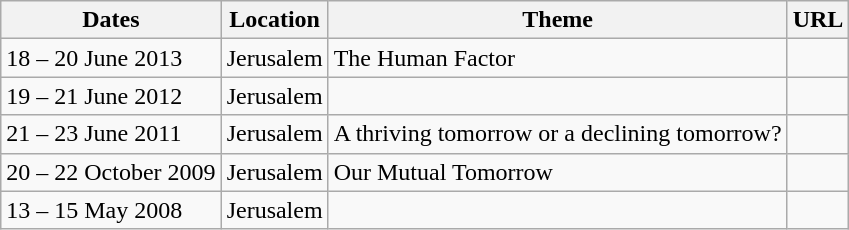<table class="wikitable">
<tr>
<th>Dates</th>
<th>Location</th>
<th>Theme</th>
<th>URL</th>
</tr>
<tr>
<td>18 – 20 June 2013</td>
<td>Jerusalem</td>
<td>The Human Factor</td>
<td></td>
</tr>
<tr>
<td>19 – 21 June 2012</td>
<td>Jerusalem</td>
<td></td>
<td></td>
</tr>
<tr>
<td>21 – 23 June 2011</td>
<td>Jerusalem</td>
<td>A thriving tomorrow or a declining tomorrow?</td>
<td></td>
</tr>
<tr>
<td>20 – 22 October 2009</td>
<td>Jerusalem</td>
<td>Our Mutual Tomorrow</td>
<td></td>
</tr>
<tr>
<td>13 – 15 May 2008</td>
<td>Jerusalem</td>
<td></td>
<td></td>
</tr>
</table>
